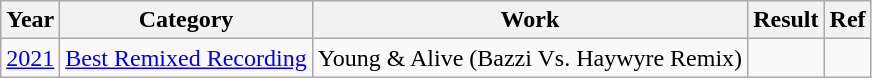<table class="wikitable">
<tr>
<th>Year</th>
<th>Category</th>
<th>Work</th>
<th>Result</th>
<th>Ref</th>
</tr>
<tr>
<td><a href='#'>2021</a></td>
<td><a href='#'>Best Remixed Recording</a></td>
<td>Young & Alive (Bazzi Vs. Haywyre Remix)</td>
<td></td>
<td></td>
</tr>
</table>
